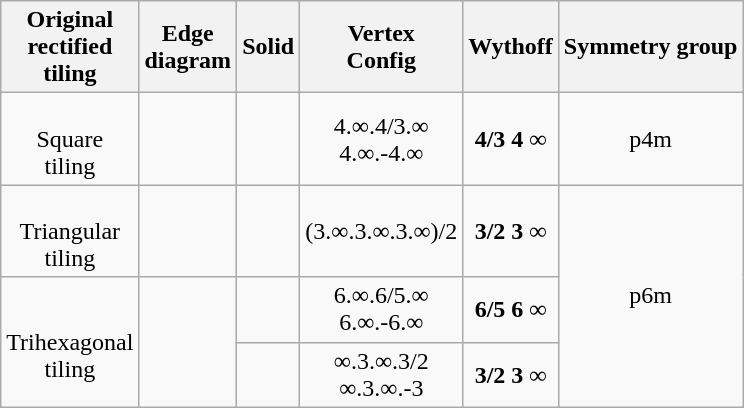<table class="wikitable sortable">
<tr>
<th>Original<br>rectified<br>tiling</th>
<th>Edge<br>diagram</th>
<th>Solid</th>
<th>Vertex<br>Config</th>
<th>Wythoff</th>
<th>Symmetry group</th>
</tr>
<tr align=center>
<td><br>Square<br>tiling</td>
<td></td>
<td></td>
<td>4.∞.4/3.∞<br>4.∞.-4.∞</td>
<td><strong>4/3 4  ∞</strong></td>
<td>p4m</td>
</tr>
<tr align=center>
<td><br>Triangular<br>tiling</td>
<td></td>
<td></td>
<td>(3.∞.3.∞.3.∞)/2</td>
<td><strong>3/2  3 ∞</strong></td>
<td rowspan=3>p6m</td>
</tr>
<tr align=center>
<td rowspan=2><br>Trihexagonal<br>tiling</td>
<td rowspan=2></td>
<td></td>
<td>6.∞.6/5.∞<br>6.∞.-6.∞</td>
<td><strong>6/5 6  ∞</strong></td>
</tr>
<tr align=center>
<td></td>
<td>∞.3.∞.3/2<br>∞.3.∞.-3</td>
<td><strong>3/2 3  ∞</strong></td>
</tr>
</table>
